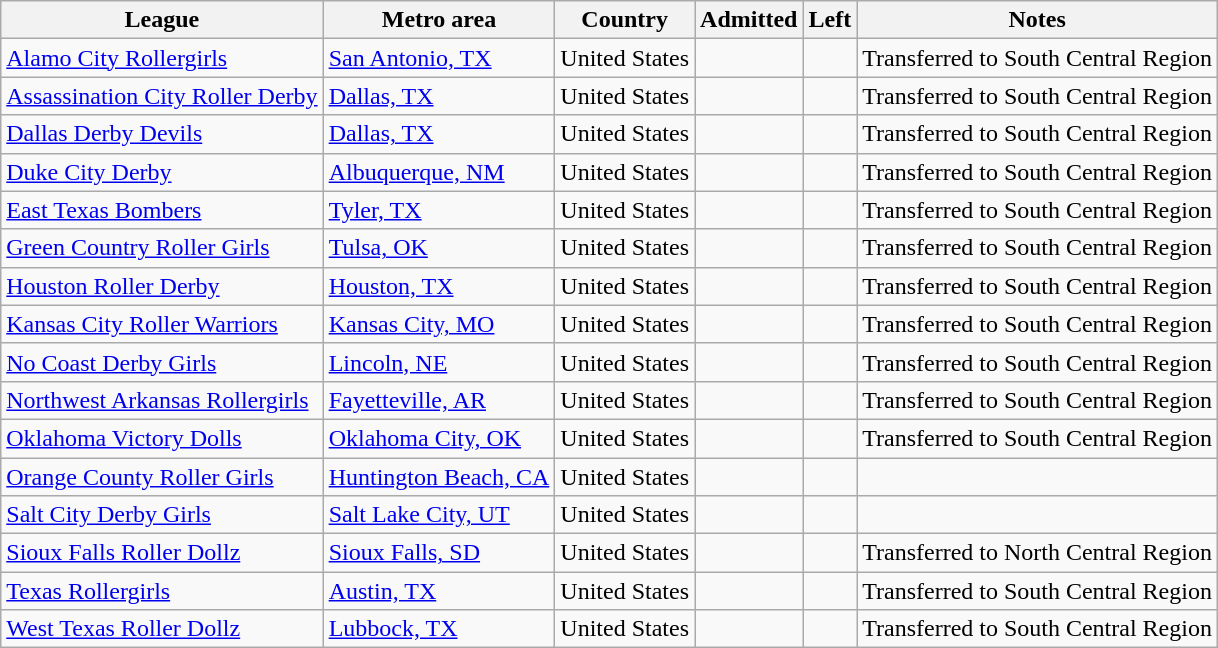<table class="wikitable sortable">
<tr>
<th>League</th>
<th>Metro area</th>
<th>Country</th>
<th>Admitted</th>
<th>Left</th>
<th>Notes</th>
</tr>
<tr>
<td><a href='#'>Alamo City Rollergirls</a></td>
<td><a href='#'>San Antonio, TX</a></td>
<td>United States</td>
<td></td>
<td></td>
<td>Transferred to South Central Region</td>
</tr>
<tr>
<td><a href='#'>Assassination City Roller Derby</a></td>
<td><a href='#'>Dallas, TX</a></td>
<td>United States</td>
<td></td>
<td></td>
<td>Transferred to South Central Region</td>
</tr>
<tr>
<td><a href='#'>Dallas Derby Devils</a></td>
<td><a href='#'>Dallas, TX</a></td>
<td>United States</td>
<td></td>
<td></td>
<td>Transferred to South Central Region</td>
</tr>
<tr>
<td><a href='#'>Duke City Derby</a></td>
<td><a href='#'>Albuquerque, NM</a></td>
<td>United States</td>
<td></td>
<td></td>
<td>Transferred to South Central Region</td>
</tr>
<tr>
<td><a href='#'>East Texas Bombers</a></td>
<td><a href='#'>Tyler, TX</a></td>
<td>United States</td>
<td></td>
<td></td>
<td>Transferred to South Central Region</td>
</tr>
<tr>
<td><a href='#'>Green Country Roller Girls</a></td>
<td><a href='#'>Tulsa, OK</a></td>
<td>United States</td>
<td></td>
<td></td>
<td>Transferred to South Central Region</td>
</tr>
<tr>
<td><a href='#'>Houston Roller Derby</a></td>
<td><a href='#'>Houston, TX</a></td>
<td>United States</td>
<td></td>
<td></td>
<td>Transferred to South Central Region</td>
</tr>
<tr>
<td><a href='#'>Kansas City Roller Warriors</a></td>
<td><a href='#'>Kansas City, MO</a></td>
<td>United States</td>
<td></td>
<td></td>
<td>Transferred to South Central Region</td>
</tr>
<tr>
<td><a href='#'>No Coast Derby Girls</a></td>
<td><a href='#'>Lincoln, NE</a></td>
<td>United States</td>
<td></td>
<td></td>
<td>Transferred to South Central Region</td>
</tr>
<tr>
<td><a href='#'>Northwest Arkansas Rollergirls</a></td>
<td><a href='#'>Fayetteville, AR</a></td>
<td>United States</td>
<td></td>
<td></td>
<td>Transferred to South Central Region</td>
</tr>
<tr>
<td><a href='#'>Oklahoma Victory Dolls</a></td>
<td><a href='#'>Oklahoma City, OK</a></td>
<td>United States</td>
<td></td>
<td></td>
<td>Transferred to South Central Region</td>
</tr>
<tr>
<td><a href='#'>Orange County Roller Girls</a></td>
<td><a href='#'>Huntington Beach, CA</a></td>
<td>United States</td>
<td></td>
<td></td>
<td></td>
</tr>
<tr>
<td><a href='#'>Salt City Derby Girls</a></td>
<td><a href='#'>Salt Lake City, UT</a></td>
<td>United States</td>
<td></td>
<td></td>
<td></td>
</tr>
<tr>
<td><a href='#'>Sioux Falls Roller Dollz</a></td>
<td><a href='#'>Sioux Falls, SD</a></td>
<td>United States</td>
<td></td>
<td></td>
<td>Transferred to North Central Region</td>
</tr>
<tr>
<td><a href='#'>Texas Rollergirls</a></td>
<td><a href='#'>Austin, TX</a></td>
<td>United States</td>
<td></td>
<td></td>
<td>Transferred to South Central Region</td>
</tr>
<tr>
<td><a href='#'>West Texas Roller Dollz</a></td>
<td><a href='#'>Lubbock, TX</a></td>
<td>United States</td>
<td></td>
<td></td>
<td>Transferred to South Central Region</td>
</tr>
</table>
